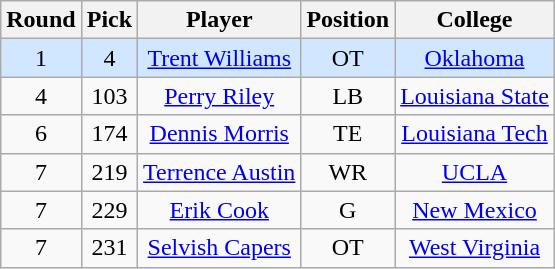<table class="wikitable sortable sortable"  style="text-align:center;">
<tr>
<th>Round</th>
<th>Pick</th>
<th>Player</th>
<th>Position</th>
<th>College</th>
</tr>
<tr style="background:#d0e7ff;">
<td>1</td>
<td>4</td>
<td><a href='#'>Trent Williams</a></td>
<td>OT</td>
<td><a href='#'>Oklahoma</a></td>
</tr>
<tr>
<td>4</td>
<td>103</td>
<td><a href='#'>Perry Riley</a></td>
<td>LB</td>
<td><a href='#'>Louisiana State</a></td>
</tr>
<tr>
<td>6</td>
<td>174</td>
<td><a href='#'>Dennis Morris</a></td>
<td>TE</td>
<td><a href='#'>Louisiana Tech</a></td>
</tr>
<tr>
<td>7</td>
<td>219</td>
<td><a href='#'>Terrence Austin</a></td>
<td>WR</td>
<td><a href='#'>UCLA</a></td>
</tr>
<tr>
<td>7</td>
<td>229</td>
<td><a href='#'>Erik Cook</a></td>
<td>G</td>
<td><a href='#'>New Mexico</a></td>
</tr>
<tr>
<td>7</td>
<td>231</td>
<td><a href='#'>Selvish Capers</a></td>
<td>OT</td>
<td><a href='#'>West Virginia</a></td>
</tr>
</table>
